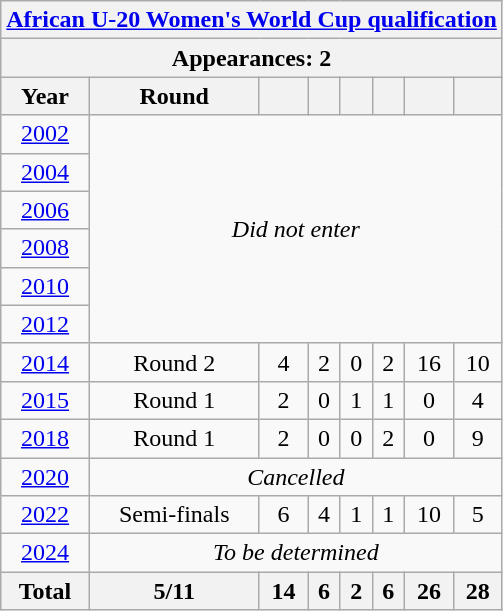<table class="wikitable" style="text-align: center;">
<tr>
<th colspan=8><a href='#'>African U-20 Women's World Cup qualification</a></th>
</tr>
<tr>
<th colspan=8>Appearances: 2</th>
</tr>
<tr>
<th>Year</th>
<th>Round</th>
<th></th>
<th></th>
<th></th>
<th></th>
<th></th>
<th></th>
</tr>
<tr>
<td><a href='#'>2002</a></td>
<td colspan=7 rowspan=6><em>Did not enter</em></td>
</tr>
<tr>
<td><a href='#'>2004</a></td>
</tr>
<tr>
<td><a href='#'>2006</a></td>
</tr>
<tr>
<td><a href='#'>2008</a></td>
</tr>
<tr>
<td><a href='#'>2010</a></td>
</tr>
<tr>
<td><a href='#'>2012</a></td>
</tr>
<tr>
<td><a href='#'>2014</a></td>
<td>Round 2</td>
<td>4</td>
<td>2</td>
<td>0</td>
<td>2</td>
<td>16</td>
<td>10</td>
</tr>
<tr>
<td><a href='#'>2015</a></td>
<td>Round 1</td>
<td>2</td>
<td>0</td>
<td>1</td>
<td>1</td>
<td>0</td>
<td>4</td>
</tr>
<tr>
<td><a href='#'>2018</a></td>
<td>Round 1</td>
<td>2</td>
<td>0</td>
<td>0</td>
<td>2</td>
<td>0</td>
<td>9</td>
</tr>
<tr>
<td><a href='#'>2020</a></td>
<td colspan=7><em>Cancelled</em></td>
</tr>
<tr>
<td><a href='#'>2022</a></td>
<td>Semi-finals</td>
<td>6</td>
<td>4</td>
<td>1</td>
<td>1</td>
<td>10</td>
<td>5</td>
</tr>
<tr>
<td><a href='#'>2024</a></td>
<td colspan=7><em>To be determined</em></td>
</tr>
<tr>
<th>Total</th>
<th>5/11</th>
<th>14</th>
<th>6</th>
<th>2</th>
<th>6</th>
<th>26</th>
<th>28</th>
</tr>
</table>
